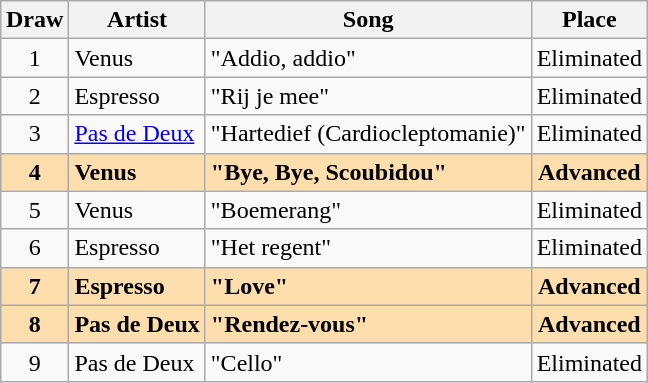<table class="sortable wikitable" style="margin: 1em auto 1em auto; text-align:center">
<tr>
<th>Draw</th>
<th>Artist</th>
<th>Song</th>
<th>Place</th>
</tr>
<tr>
<td>1</td>
<td align="left">Venus</td>
<td align="left">"Addio, addio"</td>
<td>Eliminated</td>
</tr>
<tr>
<td>2</td>
<td align="left">Espresso</td>
<td align="left">"Rij je mee"</td>
<td>Eliminated</td>
</tr>
<tr>
<td>3</td>
<td align="left"><a href='#'>Pas de Deux</a></td>
<td align="left">"Hartedief (Cardiocleptomanie)"</td>
<td>Eliminated</td>
</tr>
<tr style="font-weight:bold;background:navajowhite;">
<td>4</td>
<td align="left">Venus</td>
<td align="left">"Bye, Bye, Scoubidou"</td>
<td>Advanced</td>
</tr>
<tr>
<td>5</td>
<td align="left">Venus</td>
<td align="left">"Boemerang"</td>
<td>Eliminated</td>
</tr>
<tr>
<td>6</td>
<td align="left">Espresso</td>
<td align="left">"Het regent"</td>
<td>Eliminated</td>
</tr>
<tr style="font-weight:bold;background:navajowhite;">
<td>7</td>
<td align="left">Espresso</td>
<td align="left">"Love"</td>
<td>Advanced</td>
</tr>
<tr style="font-weight:bold;background:navajowhite;">
<td>8</td>
<td align="left">Pas de Deux</td>
<td align="left">"Rendez-vous"</td>
<td>Advanced</td>
</tr>
<tr>
<td>9</td>
<td align="left">Pas de Deux</td>
<td align="left">"Cello"</td>
<td>Eliminated</td>
</tr>
</table>
